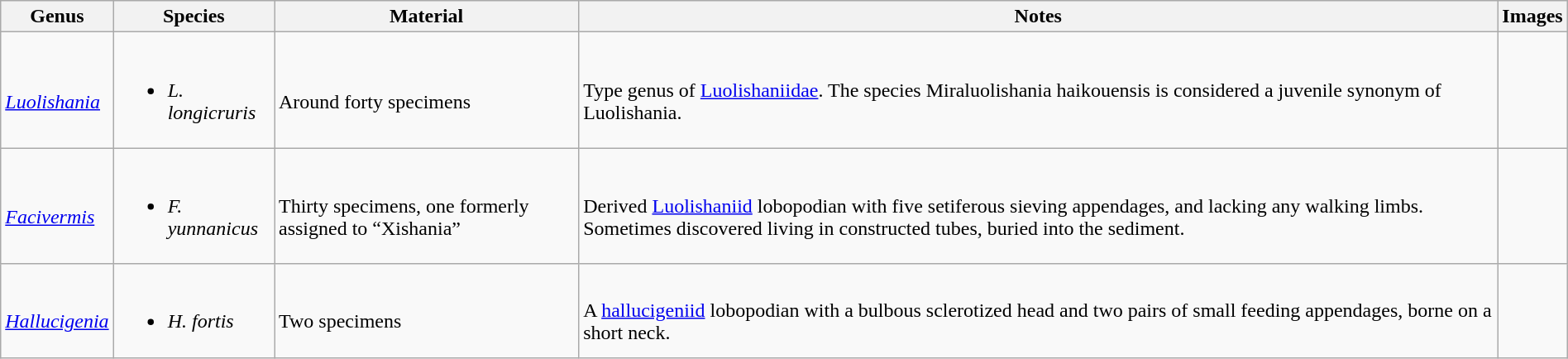<table class="wikitable" style="margin:auto;width:100%;">
<tr>
<th>Genus</th>
<th>Species</th>
<th>Material</th>
<th>Notes</th>
<th>Images</th>
</tr>
<tr>
<td><br><em><a href='#'>Luolishania</a></em></td>
<td><br><ul><li><em>L. longicruris</em></li></ul></td>
<td><br>Around forty specimens</td>
<td><br>Type genus of <a href='#'>Luolishaniidae</a>. The species Miraluolishania haikouensis is considered a juvenile synonym of Luolishania.</td>
<td><br></td>
</tr>
<tr>
<td><br><em><a href='#'>Facivermis</a></em></td>
<td><br><ul><li><em>F. yunnanicus</em></li></ul></td>
<td><br>Thirty specimens, one formerly assigned to “Xishania”</td>
<td><br>Derived <a href='#'>Luolishaniid</a> lobopodian with five setiferous sieving appendages, and lacking any walking limbs. Sometimes discovered living in constructed tubes, buried into the sediment.</td>
<td><br></td>
</tr>
<tr>
<td><br><em><a href='#'>Hallucigenia</a></em></td>
<td><br><ul><li><em>H. fortis</em></li></ul></td>
<td><br>Two specimens</td>
<td><br>A <a href='#'>hallucigeniid</a> lobopodian with a bulbous sclerotized head and two pairs of small feeding appendages, borne on a short neck.</td>
<td><br></td>
</tr>
</table>
